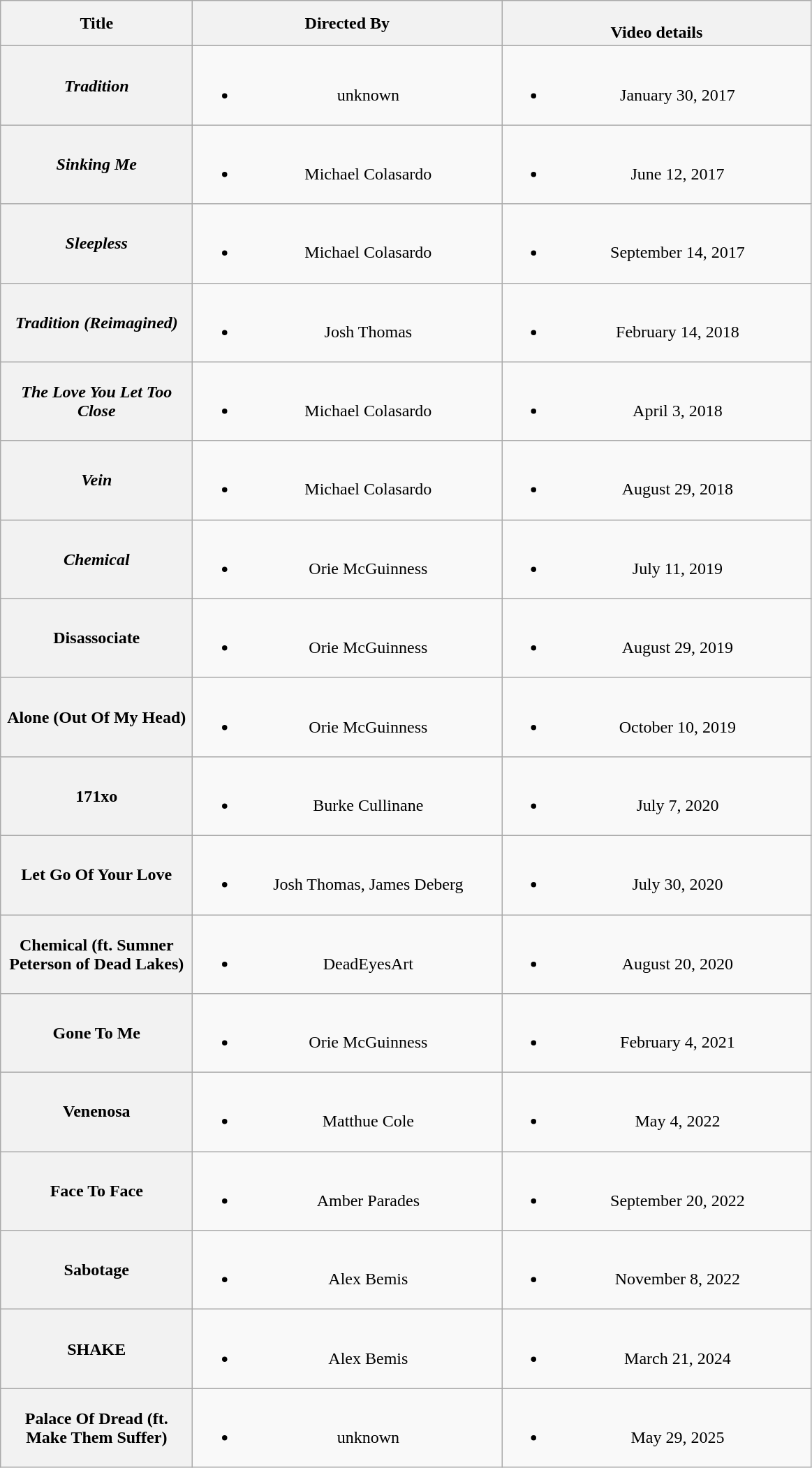<table class="wikitable plainrowheaders" style="text-align:center;" border="1">
<tr>
<th scope="col" style="width:11em;">Title</th>
<th scope="col" style="width:18em;">Directed By</th>
<th scope="col" style="width:18em;"><br>Video details</th>
</tr>
<tr>
<th scope="row"><em>Tradition</em></th>
<td><br><ul><li>unknown</li></ul></td>
<td><br><ul><li>January 30, 2017</li></ul></td>
</tr>
<tr>
<th scope="row"><em>Sinking Me</em></th>
<td><br><ul><li>Michael Colasardo</li></ul></td>
<td><br><ul><li>June 12, 2017</li></ul></td>
</tr>
<tr>
<th scope="row"><em>Sleepless</em></th>
<td><br><ul><li>Michael Colasardo</li></ul></td>
<td><br><ul><li>September 14, 2017</li></ul></td>
</tr>
<tr>
<th scope="row"><em>Tradition (Reimagined)</em></th>
<td><br><ul><li>Josh Thomas</li></ul></td>
<td><br><ul><li>February 14, 2018</li></ul></td>
</tr>
<tr>
<th scope="row"><em>The Love You Let Too Close</em></th>
<td><br><ul><li>Michael Colasardo</li></ul></td>
<td><br><ul><li>April 3, 2018</li></ul></td>
</tr>
<tr>
<th scope="row"><em>Vein</em></th>
<td><br><ul><li>Michael Colasardo</li></ul></td>
<td><br><ul><li>August 29, 2018</li></ul></td>
</tr>
<tr>
<th scope="row"><em>Chemical</th>
<td><br><ul><li>Orie McGuinness</li></ul></td>
<td><br><ul><li>July 11, 2019</li></ul></td>
</tr>
<tr>
<th scope="row"></em>Disassociate<em></th>
<td><br><ul><li>Orie McGuinness</li></ul></td>
<td><br><ul><li>August 29, 2019</li></ul></td>
</tr>
<tr>
<th scope="row"></em>Alone (Out Of My Head)<em></th>
<td><br><ul><li>Orie McGuinness</li></ul></td>
<td><br><ul><li>October 10, 2019</li></ul></td>
</tr>
<tr>
<th scope="row"></em>171xo<em></th>
<td><br><ul><li>Burke Cullinane</li></ul></td>
<td><br><ul><li>July 7, 2020</li></ul></td>
</tr>
<tr>
<th scope="row"></em>Let Go Of Your Love<em></th>
<td><br><ul><li>Josh Thomas, James Deberg</li></ul></td>
<td><br><ul><li>July 30, 2020</li></ul></td>
</tr>
<tr>
<th scope="row"></em>Chemical (ft. Sumner Peterson of Dead Lakes)<em></th>
<td><br><ul><li>DeadEyesArt</li></ul></td>
<td><br><ul><li>August 20, 2020</li></ul></td>
</tr>
<tr>
<th scope="row"></em>Gone To Me<em></th>
<td><br><ul><li>Orie McGuinness</li></ul></td>
<td><br><ul><li>February 4, 2021</li></ul></td>
</tr>
<tr>
<th scope="row"></em>Venenosa<em></th>
<td><br><ul><li>Matthue Cole</li></ul></td>
<td><br><ul><li>May 4, 2022</li></ul></td>
</tr>
<tr>
<th scope="row"></em>Face To Face<em></th>
<td><br><ul><li>Amber Parades</li></ul></td>
<td><br><ul><li>September 20, 2022</li></ul></td>
</tr>
<tr>
<th scope="row"></em>Sabotage<em></th>
<td><br><ul><li>Alex Bemis</li></ul></td>
<td><br><ul><li>November 8, 2022</li></ul></td>
</tr>
<tr>
<th scope="row"></em>SHAKE<em></th>
<td><br><ul><li>Alex Bemis</li></ul></td>
<td><br><ul><li>March 21, 2024</li></ul></td>
</tr>
<tr>
<th scope="row"></em> Palace Of Dread (ft. Make Them Suffer)<em></th>
<td><br><ul><li>unknown</li></ul></td>
<td><br><ul><li>May 29, 2025</li></ul></td>
</tr>
</table>
